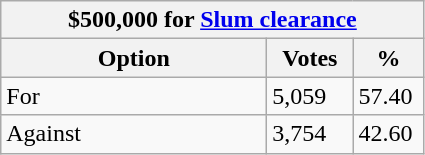<table class="wikitable">
<tr>
<th colspan="3">$500,000 for <a href='#'>Slum clearance</a></th>
</tr>
<tr>
<th style="width: 170px">Option</th>
<th style="width: 50px">Votes</th>
<th style="width: 40px">%</th>
</tr>
<tr>
<td>For</td>
<td>5,059</td>
<td>57.40</td>
</tr>
<tr>
<td>Against</td>
<td>3,754</td>
<td>42.60</td>
</tr>
</table>
